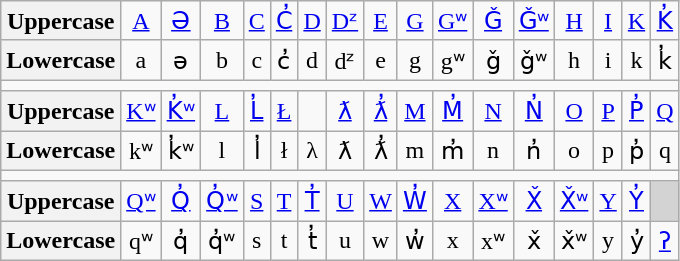<table class="wikitable" style="text-align: center">
<tr>
<th scope="row">Uppercase</th>
<td><a href='#'>A</a></td>
<td><a href='#'>Ə</a></td>
<td><a href='#'>B</a></td>
<td><a href='#'>C</a></td>
<td><a href='#'>C̓</a></td>
<td><a href='#'>D</a></td>
<td><a href='#'>Dᶻ</a></td>
<td><a href='#'>E</a></td>
<td><a href='#'>G</a></td>
<td><a href='#'>Gʷ</a></td>
<td><a href='#'>Ǧ</a></td>
<td><a href='#'>Ǧʷ</a></td>
<td><a href='#'>H</a></td>
<td><a href='#'>I</a></td>
<td><a href='#'>K</a></td>
<td><a href='#'>K̓</a></td>
</tr>
<tr>
<th scope="row">Lowercase</th>
<td>a</td>
<td>ə</td>
<td>b</td>
<td>c</td>
<td>c̓</td>
<td>d</td>
<td>dᶻ</td>
<td>e</td>
<td>g</td>
<td>gʷ</td>
<td>ǧ</td>
<td>ǧʷ</td>
<td>h</td>
<td>i</td>
<td>k</td>
<td>k̓</td>
</tr>
<tr>
<td colspan=17></td>
</tr>
<tr>
<th scope="row">Uppercase</th>
<td><a href='#'>Kʷ</a></td>
<td><a href='#'>K̓ʷ</a></td>
<td><a href='#'>L</a></td>
<td><a href='#'>L̓</a></td>
<td><a href='#'>Ł</a></td>
<td></td>
<td><a href='#'>ƛ</a></td>
<td><a href='#'>ƛ̓</a></td>
<td><a href='#'>M</a></td>
<td><a href='#'>M̓</a></td>
<td><a href='#'>N</a></td>
<td><a href='#'>N̓</a></td>
<td><a href='#'>O</a></td>
<td><a href='#'>P</a></td>
<td><a href='#'>P̓</a></td>
<td><a href='#'>Q</a></td>
</tr>
<tr>
<th scope="row">Lowercase</th>
<td>kʷ</td>
<td>k̓ʷ</td>
<td>l</td>
<td>l̓</td>
<td>ł</td>
<td>λ</td>
<td>ƛ</td>
<td>ƛ̓</td>
<td>m</td>
<td>m̓</td>
<td>n</td>
<td>n̓</td>
<td>o</td>
<td>p</td>
<td>p̓</td>
<td>q</td>
</tr>
<tr>
<td colspan=17></td>
</tr>
<tr>
<th scope="row">Uppercase</th>
<td><a href='#'>Qʷ</a></td>
<td><a href='#'>Q̓</a></td>
<td><a href='#'>Q̓ʷ</a></td>
<td><a href='#'>S</a></td>
<td><a href='#'>T</a></td>
<td><a href='#'>T̓</a></td>
<td><a href='#'>U</a></td>
<td><a href='#'>W</a></td>
<td><a href='#'>W̓</a></td>
<td><a href='#'>X</a></td>
<td><a href='#'>Xʷ</a></td>
<td><a href='#'>X̌</a></td>
<td><a href='#'>X̌ʷ</a></td>
<td><a href='#'>Y</a></td>
<td><a href='#'>Y̓</a></td>
<td style="background: lightgrey;"></td>
</tr>
<tr>
<th scope="row">Lowercase</th>
<td>qʷ</td>
<td>q̓</td>
<td>q̓ʷ</td>
<td>s</td>
<td>t</td>
<td>t̓</td>
<td>u</td>
<td>w</td>
<td>w̓</td>
<td>x</td>
<td>xʷ</td>
<td>x̌</td>
<td>x̌ʷ</td>
<td>y</td>
<td>y̓</td>
<td><a href='#'>ʔ</a></td>
</tr>
</table>
